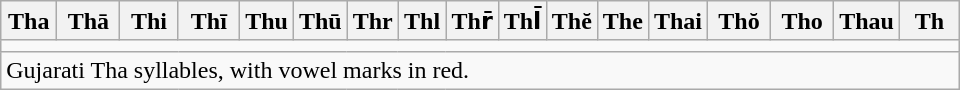<table class=wikitable style="width: 40em;">
<tr>
<th style="width:6%;">Tha</th>
<th style="width:7%;">Thā</th>
<th style="width:6.5%;">Thi</th>
<th style="width:7%;">Thī</th>
<th style="width:4.5%;">Thu</th>
<th style="width:5%;">Thū</th>
<th style="width:4.5%;">Thr</th>
<th style="width:5%;">Thl</th>
<th style="width:5%;">Thr̄</th>
<th style="width:5%;">Thl̄</th>
<th style="width:4.5%;">Thĕ</th>
<th style="width:4.5%;">The</th>
<th style="width:5%;">Thai</th>
<th style="width:7%;">Thŏ</th>
<th style="width:7%;">Tho</th>
<th style="width:6%;">Thau</th>
<th style="width:7%;">Th</th>
</tr>
<tr align="center">
<td colspan=17></td>
</tr>
<tr>
<td colspan=17>Gujarati Tha syllables, with vowel marks in red.</td>
</tr>
</table>
